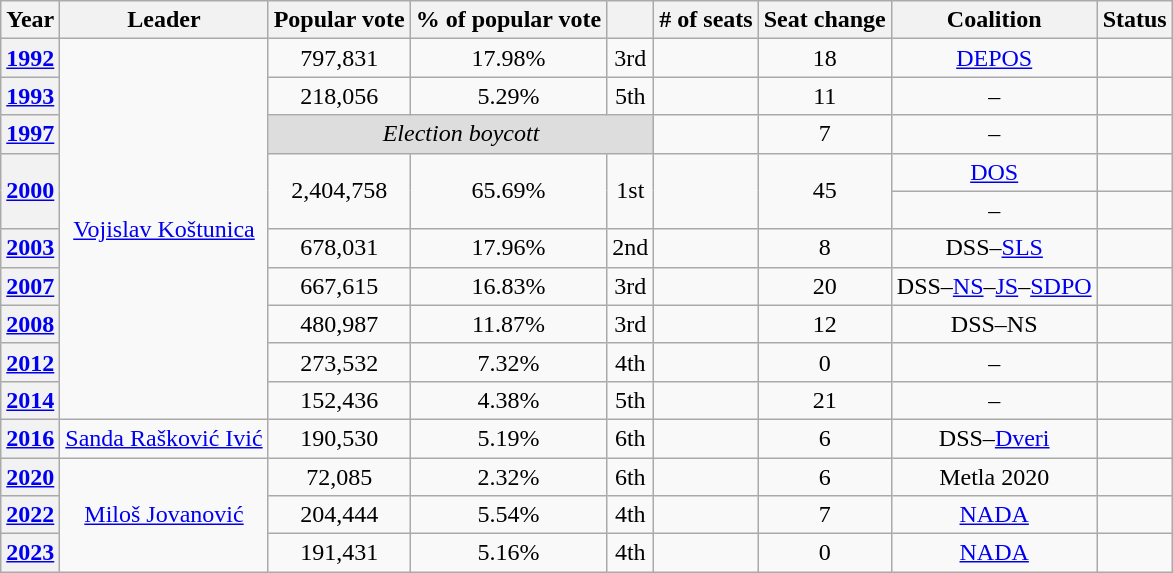<table class="wikitable" style="text-align:center">
<tr>
<th>Year</th>
<th>Leader</th>
<th>Popular vote</th>
<th>% of popular vote</th>
<th></th>
<th># of seats</th>
<th>Seat change</th>
<th>Coalition</th>
<th>Status</th>
</tr>
<tr>
<th><a href='#'>1992</a></th>
<td rowspan="10"><a href='#'>Vojislav Koštunica</a></td>
<td>797,831</td>
<td>17.98%</td>
<td> 3rd</td>
<td></td>
<td> 18</td>
<td><a href='#'>DEPOS</a></td>
<td></td>
</tr>
<tr>
<th><a href='#'>1993</a></th>
<td>218,056</td>
<td>5.29%</td>
<td> 5th</td>
<td></td>
<td> 11</td>
<td>–</td>
<td></td>
</tr>
<tr>
<th><a href='#'>1997</a></th>
<td colspan="3" style="background:#ddd"><em>Election boycott</em></td>
<td></td>
<td> 7</td>
<td>–</td>
<td></td>
</tr>
<tr>
<th rowspan="2"><a href='#'>2000</a></th>
<td rowspan="2">2,404,758</td>
<td rowspan="2">65.69%</td>
<td rowspan="2"> 1st</td>
<td rowspan="2"></td>
<td rowspan="2"> 45</td>
<td><a href='#'>DOS</a></td>
<td></td>
</tr>
<tr>
<td>–</td>
<td></td>
</tr>
<tr>
<th><a href='#'>2003</a></th>
<td>678,031</td>
<td>17.96%</td>
<td> 2nd</td>
<td></td>
<td> 8</td>
<td>DSS–<a href='#'>SLS</a></td>
<td></td>
</tr>
<tr>
<th><a href='#'>2007</a></th>
<td>667,615</td>
<td>16.83%</td>
<td> 3rd</td>
<td></td>
<td> 20</td>
<td>DSS–<a href='#'>NS</a>–<a href='#'>JS</a>–<a href='#'>SDPO</a></td>
<td></td>
</tr>
<tr>
<th><a href='#'>2008</a></th>
<td>480,987</td>
<td>11.87%</td>
<td> 3rd</td>
<td></td>
<td> 12</td>
<td>DSS–NS</td>
<td></td>
</tr>
<tr>
<th><a href='#'>2012</a></th>
<td>273,532</td>
<td>7.32%</td>
<td> 4th</td>
<td></td>
<td> 0</td>
<td>–</td>
<td></td>
</tr>
<tr>
<th><a href='#'>2014</a></th>
<td>152,436</td>
<td>4.38%</td>
<td> 5th</td>
<td></td>
<td> 21</td>
<td>–</td>
<td></td>
</tr>
<tr>
<th><a href='#'>2016</a></th>
<td><a href='#'>Sanda Rašković Ivić</a></td>
<td>190,530</td>
<td>5.19%</td>
<td> 6th</td>
<td></td>
<td> 6</td>
<td>DSS–<a href='#'>Dveri</a></td>
<td></td>
</tr>
<tr>
<th><a href='#'>2020</a></th>
<td rowspan="3"><a href='#'>Miloš Jovanović</a></td>
<td>72,085</td>
<td>2.32%</td>
<td> 6th</td>
<td></td>
<td> 6</td>
<td>Metla 2020</td>
<td></td>
</tr>
<tr>
<th><a href='#'>2022</a></th>
<td>204,444</td>
<td>5.54%</td>
<td> 4th</td>
<td></td>
<td> 7</td>
<td><a href='#'>NADA</a></td>
<td></td>
</tr>
<tr>
<th><a href='#'>2023</a></th>
<td>191,431</td>
<td>5.16%</td>
<td> 4th</td>
<td></td>
<td> 0</td>
<td><a href='#'>NADA</a></td>
<td></td>
</tr>
</table>
